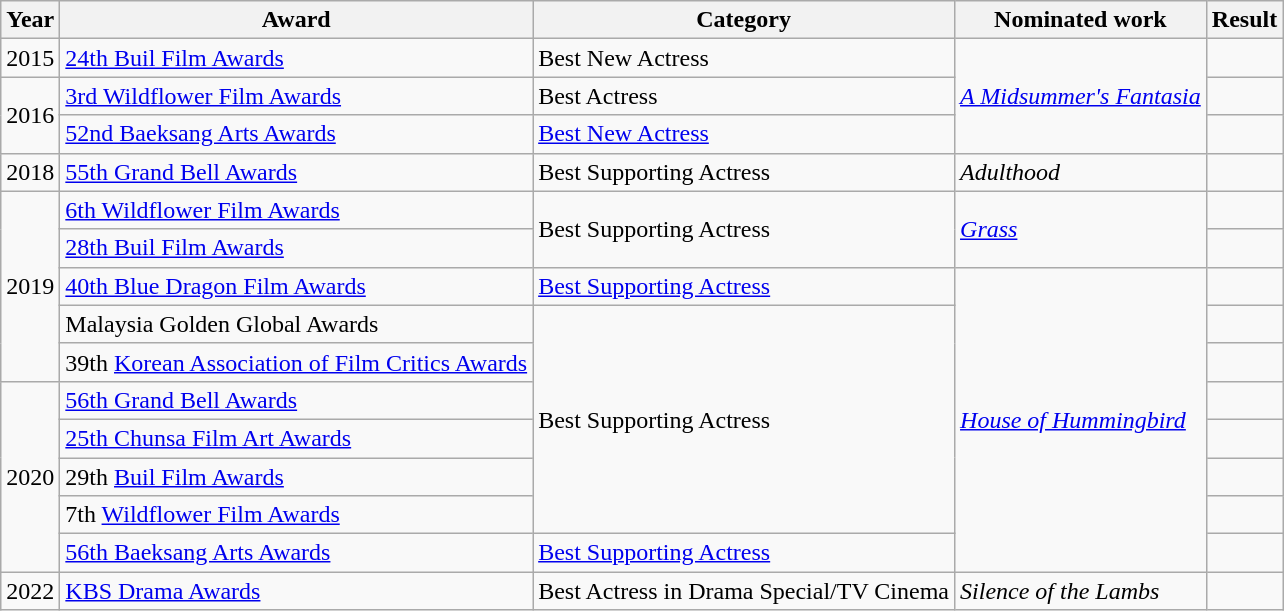<table class="wikitable sortable">
<tr>
<th>Year</th>
<th>Award</th>
<th>Category</th>
<th>Nominated work</th>
<th>Result</th>
</tr>
<tr>
<td>2015</td>
<td><a href='#'>24th Buil Film Awards</a></td>
<td>Best New Actress</td>
<td rowspan=3><em><a href='#'>A Midsummer's Fantasia</a></em></td>
<td></td>
</tr>
<tr>
<td rowspan=2>2016</td>
<td><a href='#'>3rd Wildflower Film Awards</a></td>
<td>Best Actress</td>
<td></td>
</tr>
<tr>
<td><a href='#'>52nd Baeksang Arts Awards</a></td>
<td><a href='#'>Best New Actress</a></td>
<td></td>
</tr>
<tr>
<td>2018</td>
<td><a href='#'>55th Grand Bell Awards</a></td>
<td>Best Supporting Actress</td>
<td><em>Adulthood</em></td>
<td></td>
</tr>
<tr>
<td rowspan="5">2019</td>
<td><a href='#'>6th Wildflower Film Awards</a></td>
<td rowspan="2">Best Supporting Actress</td>
<td rowspan=2><em><a href='#'>Grass</a></em></td>
<td></td>
</tr>
<tr>
<td><a href='#'>28th Buil Film Awards</a></td>
<td></td>
</tr>
<tr>
<td><a href='#'>40th Blue Dragon Film Awards</a></td>
<td><a href='#'>Best Supporting Actress</a></td>
<td rowspan="8"><em><a href='#'>House of Hummingbird</a></em></td>
<td></td>
</tr>
<tr>
<td>Malaysia Golden Global Awards</td>
<td rowspan="6">Best Supporting Actress</td>
<td></td>
</tr>
<tr>
<td>39th <a href='#'>Korean Association of Film Critics Awards</a></td>
<td></td>
</tr>
<tr>
<td rowspan="5">2020</td>
<td><a href='#'>56th Grand Bell Awards</a></td>
<td></td>
</tr>
<tr>
<td><a href='#'>25th Chunsa Film Art Awards</a></td>
<td></td>
</tr>
<tr>
<td>29th <a href='#'>Buil Film Awards</a></td>
<td></td>
</tr>
<tr>
<td>7th <a href='#'>Wildflower Film Awards</a></td>
<td></td>
</tr>
<tr>
<td><a href='#'>56th Baeksang Arts Awards</a></td>
<td><a href='#'>Best Supporting Actress</a></td>
<td></td>
</tr>
<tr>
<td>2022</td>
<td><a href='#'>KBS Drama Awards</a></td>
<td>Best Actress in Drama Special/TV Cinema</td>
<td><em>Silence of the Lambs</em></td>
<td></td>
</tr>
</table>
